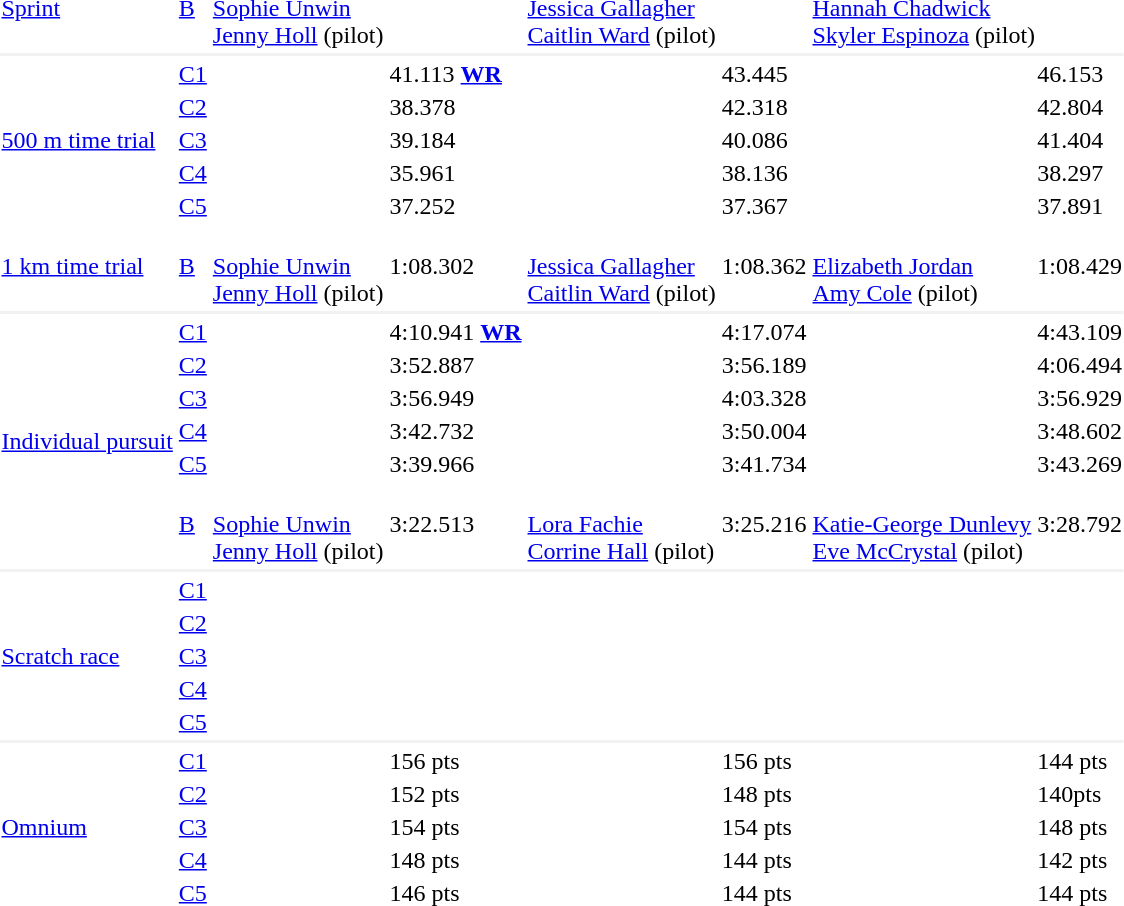<table>
<tr>
<td><a href='#'>Sprint</a></td>
<td><a href='#'>B</a></td>
<td colspan=2><br><a href='#'>Sophie Unwin</a><br><a href='#'>Jenny Holl</a> (pilot)</td>
<td colspan=2><br><a href='#'>Jessica Gallagher</a><br><a href='#'>Caitlin Ward</a> (pilot)</td>
<td colspan=2><br><a href='#'>Hannah Chadwick</a><br><a href='#'>Skyler Espinoza</a> (pilot)</td>
</tr>
<tr>
<td colspan=8 bgcolor=#f2f2f2></td>
</tr>
<tr>
<td rowspan=5><a href='#'>500 m time trial</a></td>
<td><a href='#'>C1</a></td>
<td></td>
<td>41.113 <strong><a href='#'>WR</a></strong></td>
<td></td>
<td>43.445</td>
<td></td>
<td>46.153</td>
</tr>
<tr>
<td><a href='#'>C2</a></td>
<td></td>
<td>38.378</td>
<td></td>
<td>42.318</td>
<td></td>
<td>42.804</td>
</tr>
<tr>
<td><a href='#'>C3</a></td>
<td></td>
<td>39.184</td>
<td></td>
<td>40.086</td>
<td></td>
<td>41.404</td>
</tr>
<tr>
<td><a href='#'>C4</a></td>
<td></td>
<td>35.961</td>
<td></td>
<td>38.136</td>
<td></td>
<td>38.297</td>
</tr>
<tr>
<td><a href='#'>C5</a></td>
<td></td>
<td>37.252</td>
<td></td>
<td>37.367</td>
<td></td>
<td>37.891</td>
</tr>
<tr>
<td><a href='#'>1 km time trial</a></td>
<td><a href='#'>B</a></td>
<td><br><a href='#'>Sophie Unwin</a><br><a href='#'>Jenny Holl</a> (pilot)</td>
<td>1:08.302</td>
<td><br><a href='#'>Jessica Gallagher</a><br><a href='#'>Caitlin Ward</a> (pilot)</td>
<td>1:08.362</td>
<td><br><a href='#'>Elizabeth Jordan</a><br><a href='#'>Amy Cole</a> (pilot)</td>
<td>1:08.429</td>
</tr>
<tr>
<td colspan=8 bgcolor=#f2f2f2></td>
</tr>
<tr>
<td rowspan=6><a href='#'>Individual pursuit</a></td>
<td><a href='#'>C1</a></td>
<td></td>
<td>4:10.941 <strong><a href='#'>WR</a></strong></td>
<td></td>
<td>4:17.074</td>
<td></td>
<td>4:43.109</td>
</tr>
<tr>
<td><a href='#'>C2</a></td>
<td></td>
<td>3:52.887</td>
<td></td>
<td>3:56.189</td>
<td></td>
<td>4:06.494</td>
</tr>
<tr>
<td><a href='#'>C3</a></td>
<td></td>
<td>3:56.949</td>
<td></td>
<td>4:03.328</td>
<td></td>
<td>3:56.929</td>
</tr>
<tr>
<td><a href='#'>C4</a></td>
<td></td>
<td>3:42.732</td>
<td></td>
<td>3:50.004</td>
<td></td>
<td>3:48.602</td>
</tr>
<tr>
<td><a href='#'>C5</a></td>
<td></td>
<td>3:39.966</td>
<td></td>
<td>3:41.734</td>
<td></td>
<td>3:43.269</td>
</tr>
<tr>
<td><a href='#'>B</a></td>
<td><br><a href='#'>Sophie Unwin</a><br><a href='#'>Jenny Holl</a> (pilot)</td>
<td>3:22.513</td>
<td><br><a href='#'>Lora Fachie</a><br><a href='#'>Corrine Hall</a> (pilot)</td>
<td>3:25.216</td>
<td><br><a href='#'>Katie-George Dunlevy</a><br><a href='#'>Eve McCrystal</a> (pilot)</td>
<td>3:28.792</td>
</tr>
<tr>
<td colspan=8 bgcolor=#f2f2f2></td>
</tr>
<tr>
<td rowspan=5><a href='#'>Scratch race</a></td>
<td><a href='#'>C1</a></td>
<td colspan=2></td>
<td colspan=2></td>
<td colspan=2></td>
</tr>
<tr>
<td><a href='#'>C2</a></td>
<td colspan=2></td>
<td colspan=2></td>
<td colspan=2></td>
</tr>
<tr>
<td><a href='#'>C3</a></td>
<td colspan=2></td>
<td colspan=2></td>
<td colspan=2></td>
</tr>
<tr>
<td><a href='#'>C4</a></td>
<td colspan=2></td>
<td colspan=2></td>
<td colspan=2></td>
</tr>
<tr>
<td><a href='#'>C5</a></td>
<td colspan=2></td>
<td colspan=2></td>
<td colspan=2></td>
</tr>
<tr>
<td colspan=8 bgcolor=#f2f2f2></td>
</tr>
<tr>
<td rowspan=5><a href='#'>Omnium</a></td>
<td><a href='#'>C1</a></td>
<td></td>
<td>156 pts</td>
<td></td>
<td>156 pts</td>
<td></td>
<td>144 pts</td>
</tr>
<tr>
<td><a href='#'>C2</a></td>
<td></td>
<td>152 pts</td>
<td></td>
<td>148 pts</td>
<td></td>
<td>140pts</td>
</tr>
<tr>
<td><a href='#'>C3</a></td>
<td></td>
<td>154 pts</td>
<td></td>
<td>154 pts</td>
<td></td>
<td>148 pts</td>
</tr>
<tr>
<td><a href='#'>C4</a></td>
<td></td>
<td>148 pts</td>
<td></td>
<td>144 pts</td>
<td></td>
<td>142 pts</td>
</tr>
<tr>
<td><a href='#'>C5</a></td>
<td></td>
<td>146 pts</td>
<td></td>
<td>144 pts</td>
<td></td>
<td>144 pts</td>
</tr>
</table>
